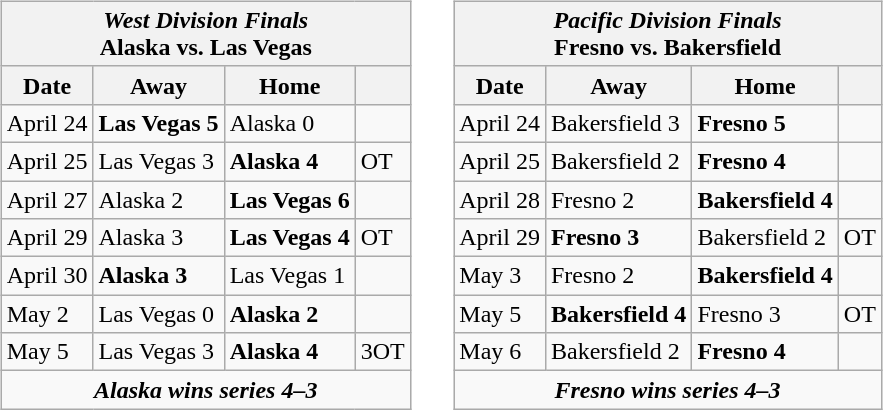<table cellspacing="10">
<tr>
<td valign="top"><br><table class="wikitable">
<tr>
<th bgcolor="#DDDDDD" colspan="4"><em>West Division Finals</em> <br> Alaska vs. Las Vegas <br></th>
</tr>
<tr>
<th>Date</th>
<th>Away</th>
<th>Home</th>
<th></th>
</tr>
<tr>
<td>April 24</td>
<td><strong>Las Vegas 5</strong></td>
<td>Alaska 0</td>
<td></td>
</tr>
<tr>
<td>April 25</td>
<td>Las Vegas 3</td>
<td><strong>Alaska 4</strong></td>
<td>OT</td>
</tr>
<tr>
<td>April 27</td>
<td>Alaska 2</td>
<td><strong>Las Vegas 6</strong></td>
<td></td>
</tr>
<tr>
<td>April 29</td>
<td>Alaska 3</td>
<td><strong>Las Vegas 4</strong></td>
<td>OT</td>
</tr>
<tr>
<td>April 30</td>
<td><strong>Alaska 3</strong></td>
<td>Las Vegas 1</td>
<td></td>
</tr>
<tr>
<td>May 2</td>
<td>Las Vegas 0</td>
<td><strong>Alaska 2</strong></td>
<td></td>
</tr>
<tr>
<td>May 5</td>
<td>Las Vegas 3</td>
<td><strong>Alaska 4</strong></td>
<td>3OT</td>
</tr>
<tr align="center">
<td colspan="4"><strong><em>Alaska wins series 4–3</em></strong></td>
</tr>
</table>
</td>
<td valign="top"><br><table class="wikitable">
<tr>
<th bgcolor="#DDDDDD" colspan="4"><em>Pacific Division Finals</em> <br> Fresno vs. Bakersfield <br></th>
</tr>
<tr>
<th>Date</th>
<th>Away</th>
<th>Home</th>
<th></th>
</tr>
<tr>
<td>April 24</td>
<td>Bakersfield 3</td>
<td><strong>Fresno 5</strong></td>
<td></td>
</tr>
<tr>
<td>April 25</td>
<td>Bakersfield 2</td>
<td><strong>Fresno 4</strong></td>
<td></td>
</tr>
<tr>
<td>April 28</td>
<td>Fresno 2</td>
<td><strong>Bakersfield 4</strong></td>
<td></td>
</tr>
<tr>
<td>April 29</td>
<td><strong>Fresno 3</strong></td>
<td>Bakersfield 2</td>
<td>OT</td>
</tr>
<tr>
<td>May 3</td>
<td>Fresno 2</td>
<td><strong>Bakersfield 4</strong></td>
<td></td>
</tr>
<tr>
<td>May 5</td>
<td><strong>Bakersfield 4</strong></td>
<td>Fresno 3</td>
<td>OT</td>
</tr>
<tr>
<td>May 6</td>
<td>Bakersfield 2</td>
<td><strong>Fresno 4</strong></td>
<td></td>
</tr>
<tr align="center">
<td colspan="4"><strong><em>Fresno wins series 4–3</em></strong></td>
</tr>
</table>
</td>
</tr>
</table>
